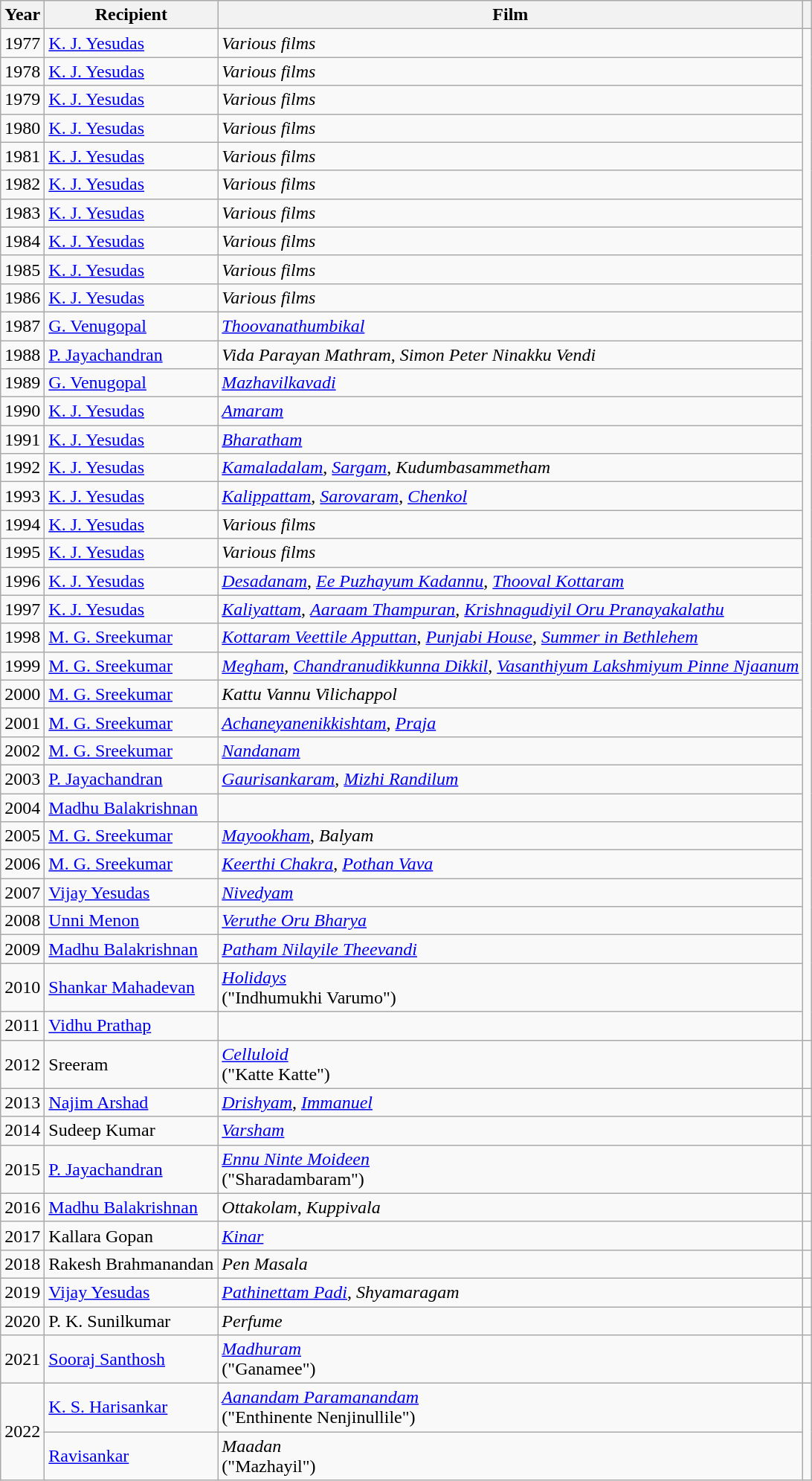<table class="wikitable">
<tr>
<th>Year</th>
<th>Recipient</th>
<th>Film</th>
<th></th>
</tr>
<tr>
<td>1977</td>
<td><a href='#'>K. J. Yesudas</a></td>
<td><em>Various films</em></td>
<td rowspan=35></td>
</tr>
<tr>
<td>1978</td>
<td><a href='#'>K. J. Yesudas</a></td>
<td><em>Various films</em></td>
</tr>
<tr>
<td>1979</td>
<td><a href='#'>K. J. Yesudas</a></td>
<td><em>Various films</em></td>
</tr>
<tr>
<td>1980</td>
<td><a href='#'>K. J. Yesudas</a></td>
<td><em>Various films</em></td>
</tr>
<tr>
<td>1981</td>
<td><a href='#'>K. J. Yesudas</a></td>
<td><em>Various films</em></td>
</tr>
<tr>
<td>1982</td>
<td><a href='#'>K. J. Yesudas</a></td>
<td><em>Various films</em></td>
</tr>
<tr>
<td>1983</td>
<td><a href='#'>K. J. Yesudas</a></td>
<td><em>Various films</em></td>
</tr>
<tr>
<td>1984</td>
<td><a href='#'>K. J. Yesudas</a></td>
<td><em>Various films</em></td>
</tr>
<tr>
<td>1985</td>
<td><a href='#'>K. J. Yesudas</a></td>
<td><em>Various films</em></td>
</tr>
<tr>
<td>1986</td>
<td><a href='#'>K. J. Yesudas</a></td>
<td><em>Various films</em></td>
</tr>
<tr>
<td>1987</td>
<td><a href='#'>G. Venugopal</a></td>
<td><em><a href='#'>Thoovanathumbikal</a></em></td>
</tr>
<tr>
<td>1988</td>
<td><a href='#'>P. Jayachandran</a></td>
<td><em>Vida Parayan Mathram</em>, <em>Simon Peter Ninakku Vendi</em></td>
</tr>
<tr>
<td>1989</td>
<td><a href='#'>G. Venugopal</a></td>
<td><em><a href='#'>Mazhavilkavadi</a></em></td>
</tr>
<tr>
<td>1990</td>
<td><a href='#'>K. J. Yesudas</a></td>
<td><em><a href='#'>Amaram</a></em></td>
</tr>
<tr>
<td>1991</td>
<td><a href='#'>K. J. Yesudas</a></td>
<td><em><a href='#'>Bharatham</a></em></td>
</tr>
<tr>
<td>1992</td>
<td><a href='#'>K. J. Yesudas</a></td>
<td><em><a href='#'>Kamaladalam</a></em>, <em><a href='#'>Sargam</a></em>, <em>Kudumbasammetham</em></td>
</tr>
<tr>
<td>1993</td>
<td><a href='#'>K. J. Yesudas</a></td>
<td><em><a href='#'>Kalippattam</a></em>, <em><a href='#'>Sarovaram</a></em>, <em><a href='#'>Chenkol</a></em></td>
</tr>
<tr>
<td>1994</td>
<td><a href='#'>K. J. Yesudas</a></td>
<td><em>Various films</em></td>
</tr>
<tr>
<td>1995</td>
<td><a href='#'>K. J. Yesudas</a></td>
<td><em>Various films</em></td>
</tr>
<tr>
<td>1996</td>
<td><a href='#'>K. J. Yesudas</a></td>
<td><em><a href='#'>Desadanam</a></em>, <em><a href='#'>Ee Puzhayum Kadannu</a></em>, <em><a href='#'>Thooval Kottaram</a></em></td>
</tr>
<tr>
<td>1997</td>
<td><a href='#'>K. J. Yesudas</a></td>
<td><em><a href='#'>Kaliyattam</a></em>, <em><a href='#'>Aaraam Thampuran</a></em>, <em><a href='#'>Krishnagudiyil Oru Pranayakalathu</a></em></td>
</tr>
<tr>
<td>1998</td>
<td><a href='#'>M. G. Sreekumar</a></td>
<td><em><a href='#'>Kottaram Veettile Apputtan</a></em>, <em><a href='#'>Punjabi House</a></em>, <em><a href='#'>Summer in Bethlehem</a></em></td>
</tr>
<tr>
<td>1999</td>
<td><a href='#'>M. G. Sreekumar</a></td>
<td><em><a href='#'>Megham</a></em>, <em><a href='#'>Chandranudikkunna Dikkil</a></em>, <em><a href='#'>Vasanthiyum Lakshmiyum Pinne Njaanum</a></em></td>
</tr>
<tr>
<td>2000</td>
<td><a href='#'>M. G. Sreekumar</a></td>
<td><em>Kattu Vannu Vilichappol</em></td>
</tr>
<tr>
<td>2001</td>
<td><a href='#'>M. G. Sreekumar</a></td>
<td><em><a href='#'>Achaneyanenikkishtam</a></em>, <em><a href='#'>Praja</a></em></td>
</tr>
<tr>
<td>2002</td>
<td><a href='#'>M. G. Sreekumar</a></td>
<td><em><a href='#'>Nandanam</a></em></td>
</tr>
<tr>
<td>2003</td>
<td><a href='#'>P. Jayachandran</a></td>
<td><em><a href='#'>Gaurisankaram</a></em>, <em><a href='#'>Mizhi Randilum</a></em></td>
</tr>
<tr>
<td>2004</td>
<td><a href='#'>Madhu Balakrishnan</a></td>
<td></td>
</tr>
<tr>
<td>2005</td>
<td><a href='#'>M. G. Sreekumar</a></td>
<td><em><a href='#'>Mayookham</a></em>, <em>Balyam</em></td>
</tr>
<tr>
<td>2006</td>
<td><a href='#'>M. G. Sreekumar</a></td>
<td><em><a href='#'>Keerthi Chakra</a></em>, <em><a href='#'>Pothan Vava</a></em></td>
</tr>
<tr>
<td>2007</td>
<td><a href='#'>Vijay Yesudas</a></td>
<td><em><a href='#'>Nivedyam</a></em></td>
</tr>
<tr>
<td>2008</td>
<td><a href='#'>Unni Menon</a></td>
<td><em><a href='#'>Veruthe Oru Bharya</a></em></td>
</tr>
<tr>
<td>2009</td>
<td><a href='#'>Madhu Balakrishnan</a></td>
<td><em><a href='#'>Patham Nilayile Theevandi</a></em></td>
</tr>
<tr>
<td>2010</td>
<td><a href='#'>Shankar Mahadevan</a></td>
<td><em><a href='#'>Holidays</a></em><br>("Indhumukhi Varumo")</td>
</tr>
<tr>
<td>2011</td>
<td><a href='#'>Vidhu Prathap</a></td>
<td></td>
</tr>
<tr>
<td>2012</td>
<td>Sreeram</td>
<td><em><a href='#'>Celluloid</a></em><br>("Katte Katte")</td>
<td></td>
</tr>
<tr>
<td>2013</td>
<td><a href='#'>Najim Arshad</a></td>
<td><em><a href='#'>Drishyam</a></em>, <em><a href='#'>Immanuel</a></em></td>
<td></td>
</tr>
<tr>
<td>2014</td>
<td>Sudeep Kumar</td>
<td><em><a href='#'>Varsham</a></em></td>
<td></td>
</tr>
<tr>
<td>2015</td>
<td><a href='#'>P. Jayachandran</a></td>
<td><em><a href='#'>Ennu Ninte Moideen</a></em><br>("Sharadambaram")</td>
<td></td>
</tr>
<tr>
<td>2016</td>
<td><a href='#'>Madhu Balakrishnan</a></td>
<td><em>Ottakolam</em>, <em>Kuppivala</em></td>
<td></td>
</tr>
<tr>
<td>2017</td>
<td>Kallara Gopan</td>
<td><em><a href='#'>Kinar</a></em></td>
<td></td>
</tr>
<tr>
<td>2018</td>
<td>Rakesh Brahmanandan</td>
<td><em>Pen Masala</em></td>
<td></td>
</tr>
<tr>
<td>2019</td>
<td><a href='#'>Vijay Yesudas</a></td>
<td><em><a href='#'>Pathinettam Padi</a></em>, <em>Shyamaragam</em></td>
<td></td>
</tr>
<tr>
<td>2020</td>
<td>P. K. Sunilkumar</td>
<td><em>Perfume</em></td>
<td></td>
</tr>
<tr>
<td>2021</td>
<td><a href='#'>Sooraj Santhosh</a></td>
<td><em><a href='#'>Madhuram</a></em><br>("Ganamee")</td>
<td></td>
</tr>
<tr>
<td rowspan=2>2022</td>
<td><a href='#'>K. S. Harisankar</a></td>
<td><em><a href='#'>Aanandam Paramanandam</a></em><br>("Enthinente Nenjinullile")</td>
<td rowspan=2></td>
</tr>
<tr>
<td><a href='#'>Ravisankar</a></td>
<td><em>Maadan</em><br>("Mazhayil")</td>
</tr>
</table>
